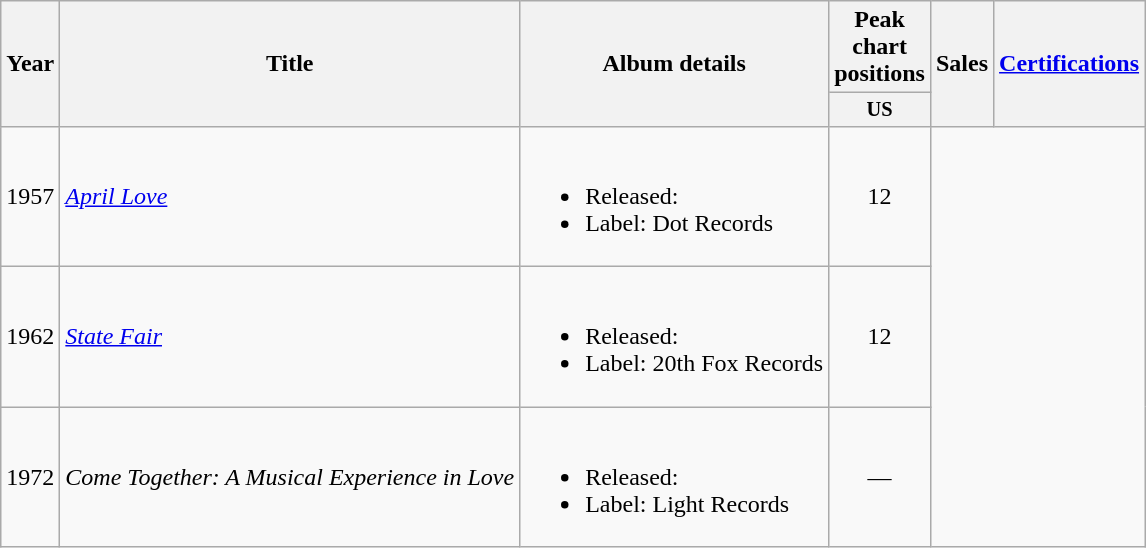<table class="wikitable plainrowheaders">
<tr>
<th rowspan="2">Year</th>
<th rowspan="2">Title</th>
<th rowspan="2">Album details</th>
<th colspan="1">Peak chart positions</th>
<th rowspan="2">Sales</th>
<th rowspan="2"><a href='#'>Certifications</a></th>
</tr>
<tr>
<th style="width:3em;font-size:85%;">US<br></th>
</tr>
<tr>
<td>1957</td>
<td><em><a href='#'>April Love</a></em></td>
<td><br><ul><li>Released:</li><li>Label: Dot Records</li></ul></td>
<td style="text-align:center">12</td>
</tr>
<tr>
<td>1962</td>
<td><em><a href='#'>State Fair</a></em></td>
<td><br><ul><li>Released:</li><li>Label: 20th Fox Records</li></ul></td>
<td style="text-align:center">12</td>
</tr>
<tr>
<td>1972</td>
<td><em>Come Together:  A Musical Experience in Love</em></td>
<td><br><ul><li>Released:</li><li>Label: Light Records</li></ul></td>
<td style="text-align:center">—</td>
</tr>
</table>
